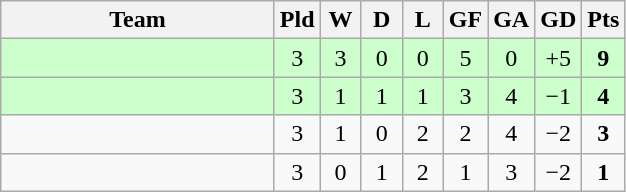<table class="wikitable" style="text-align: center;">
<tr>
<th width="175">Team</th>
<th width="20">Pld</th>
<th width="20">W</th>
<th width="20">D</th>
<th width="20">L</th>
<th width="20">GF</th>
<th width="20">GA</th>
<th width="20">GD</th>
<th width="20">Pts</th>
</tr>
<tr bgcolor=#ccffcc>
<td align=left></td>
<td>3</td>
<td>3</td>
<td>0</td>
<td>0</td>
<td>5</td>
<td>0</td>
<td>+5</td>
<td><strong>9</strong></td>
</tr>
<tr bgcolor=#ccffcc>
<td align=left></td>
<td>3</td>
<td>1</td>
<td>1</td>
<td>1</td>
<td>3</td>
<td>4</td>
<td>−1</td>
<td><strong>4</strong></td>
</tr>
<tr>
<td align=left></td>
<td>3</td>
<td>1</td>
<td>0</td>
<td>2</td>
<td>2</td>
<td>4</td>
<td>−2</td>
<td><strong>3</strong></td>
</tr>
<tr>
<td align=left></td>
<td>3</td>
<td>0</td>
<td>1</td>
<td>2</td>
<td>1</td>
<td>3</td>
<td>−2</td>
<td><strong>1</strong></td>
</tr>
</table>
